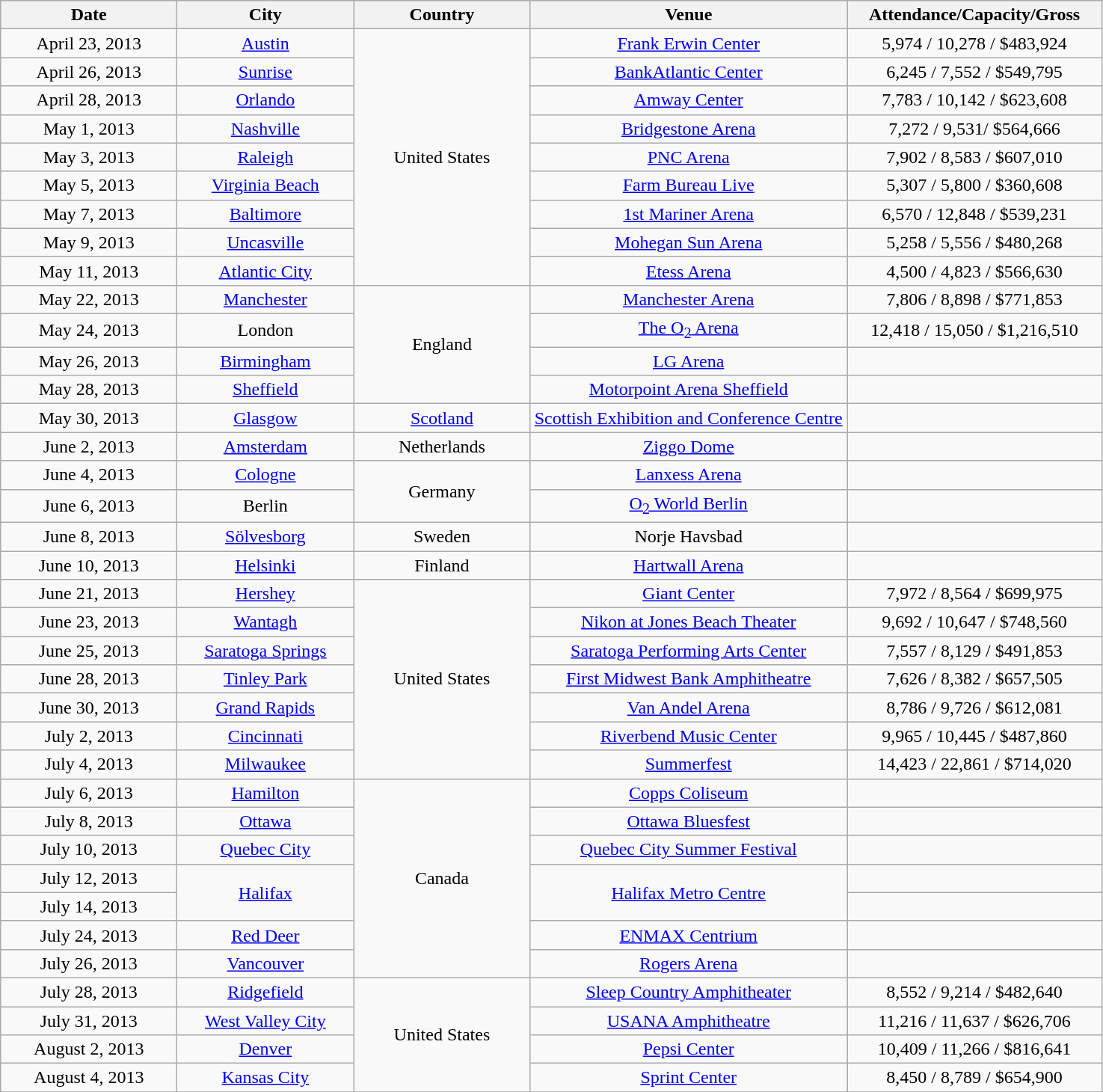<table class="wikitable" style="text-align:center;">
<tr>
<th width="150">Date</th>
<th width="150">City</th>
<th width="150">Country</th>
<th width="275">Venue</th>
<th width="220">Attendance/Capacity/Gross</th>
</tr>
<tr>
<td>April 23, 2013</td>
<td><a href='#'>Austin</a></td>
<td rowspan="9">United States</td>
<td><a href='#'>Frank Erwin Center</a></td>
<td>5,974 / 10,278 / $483,924</td>
</tr>
<tr>
<td>April 26, 2013</td>
<td><a href='#'>Sunrise</a></td>
<td><a href='#'>BankAtlantic Center</a></td>
<td>6,245 / 7,552 / $549,795</td>
</tr>
<tr>
<td>April 28, 2013</td>
<td><a href='#'>Orlando</a></td>
<td><a href='#'>Amway Center</a></td>
<td>7,783 / 10,142 / $623,608</td>
</tr>
<tr>
<td>May 1, 2013</td>
<td><a href='#'>Nashville</a></td>
<td><a href='#'>Bridgestone Arena</a></td>
<td>7,272 / 9,531/ $564,666</td>
</tr>
<tr>
<td>May 3, 2013</td>
<td><a href='#'>Raleigh</a></td>
<td><a href='#'>PNC Arena</a></td>
<td>7,902 / 8,583 / $607,010</td>
</tr>
<tr>
<td>May 5, 2013</td>
<td><a href='#'>Virginia Beach</a></td>
<td><a href='#'>Farm Bureau Live</a></td>
<td>5,307 / 5,800 / $360,608</td>
</tr>
<tr>
<td>May 7, 2013</td>
<td><a href='#'>Baltimore</a></td>
<td><a href='#'>1st Mariner Arena</a></td>
<td>6,570 / 12,848 / $539,231</td>
</tr>
<tr>
<td>May 9, 2013</td>
<td><a href='#'>Uncasville</a></td>
<td><a href='#'>Mohegan Sun Arena</a></td>
<td>5,258 / 5,556 / $480,268</td>
</tr>
<tr>
<td>May 11, 2013</td>
<td><a href='#'>Atlantic City</a></td>
<td><a href='#'>Etess Arena</a></td>
<td>4,500 / 4,823 / $566,630</td>
</tr>
<tr>
<td>May 22, 2013</td>
<td><a href='#'>Manchester</a></td>
<td rowspan="4">England</td>
<td><a href='#'>Manchester Arena</a></td>
<td>7,806 / 8,898 / $771,853</td>
</tr>
<tr>
<td>May 24, 2013</td>
<td>London</td>
<td><a href='#'>The O<sub>2</sub> Arena</a></td>
<td>12,418 / 15,050 / $1,216,510</td>
</tr>
<tr>
<td>May 26, 2013</td>
<td><a href='#'>Birmingham</a></td>
<td><a href='#'>LG Arena</a></td>
<td></td>
</tr>
<tr>
<td>May 28, 2013</td>
<td><a href='#'>Sheffield</a></td>
<td><a href='#'>Motorpoint Arena Sheffield</a></td>
<td></td>
</tr>
<tr>
<td>May 30, 2013</td>
<td><a href='#'>Glasgow</a></td>
<td><a href='#'>Scotland</a></td>
<td><a href='#'>Scottish Exhibition and Conference Centre</a></td>
<td></td>
</tr>
<tr>
<td>June 2, 2013</td>
<td><a href='#'>Amsterdam</a></td>
<td>Netherlands</td>
<td><a href='#'>Ziggo Dome</a></td>
<td></td>
</tr>
<tr>
<td>June 4, 2013</td>
<td><a href='#'>Cologne</a></td>
<td rowspan="2">Germany</td>
<td><a href='#'>Lanxess Arena</a></td>
<td></td>
</tr>
<tr>
<td>June 6, 2013</td>
<td>Berlin</td>
<td><a href='#'>O<sub>2</sub> World Berlin</a></td>
<td></td>
</tr>
<tr>
<td>June 8, 2013</td>
<td><a href='#'>Sölvesborg</a></td>
<td>Sweden</td>
<td>Norje Havsbad</td>
<td></td>
</tr>
<tr>
<td>June 10, 2013</td>
<td><a href='#'>Helsinki</a></td>
<td>Finland</td>
<td><a href='#'>Hartwall Arena</a></td>
<td></td>
</tr>
<tr>
<td>June 21, 2013</td>
<td><a href='#'>Hershey</a></td>
<td rowspan="7">United States</td>
<td><a href='#'>Giant Center</a></td>
<td>7,972 / 8,564 / $699,975</td>
</tr>
<tr>
<td>June 23, 2013</td>
<td><a href='#'>Wantagh</a></td>
<td><a href='#'>Nikon at Jones Beach Theater</a></td>
<td>9,692 / 10,647 / $748,560</td>
</tr>
<tr>
<td>June 25, 2013</td>
<td><a href='#'>Saratoga Springs</a></td>
<td><a href='#'>Saratoga Performing Arts Center</a></td>
<td>7,557 / 8,129 / $491,853</td>
</tr>
<tr>
<td>June 28, 2013</td>
<td><a href='#'>Tinley Park</a></td>
<td><a href='#'>First Midwest Bank Amphitheatre</a></td>
<td>7,626 / 8,382 / $657,505</td>
</tr>
<tr>
<td>June 30, 2013</td>
<td><a href='#'>Grand Rapids</a></td>
<td><a href='#'>Van Andel Arena</a></td>
<td>8,786 / 9,726 / $612,081</td>
</tr>
<tr>
<td>July 2, 2013</td>
<td><a href='#'>Cincinnati</a></td>
<td><a href='#'>Riverbend Music Center</a></td>
<td>9,965 / 10,445 / $487,860</td>
</tr>
<tr>
<td>July 4, 2013</td>
<td><a href='#'>Milwaukee</a></td>
<td><a href='#'>Summerfest</a></td>
<td>14,423 / 22,861 / $714,020</td>
</tr>
<tr>
<td>July 6, 2013</td>
<td><a href='#'>Hamilton</a></td>
<td rowspan="7">Canada</td>
<td><a href='#'>Copps Coliseum</a></td>
<td></td>
</tr>
<tr>
<td>July 8, 2013</td>
<td><a href='#'>Ottawa</a></td>
<td><a href='#'>Ottawa Bluesfest</a></td>
<td></td>
</tr>
<tr>
<td>July 10, 2013</td>
<td><a href='#'>Quebec City</a></td>
<td><a href='#'>Quebec City Summer Festival</a></td>
<td></td>
</tr>
<tr>
<td>July 12, 2013</td>
<td rowspan="2"><a href='#'>Halifax</a></td>
<td rowspan="2"><a href='#'>Halifax Metro Centre</a></td>
<td></td>
</tr>
<tr>
<td>July 14, 2013</td>
<td></td>
</tr>
<tr>
<td>July 24, 2013</td>
<td><a href='#'>Red Deer</a></td>
<td><a href='#'>ENMAX Centrium</a></td>
<td></td>
</tr>
<tr>
<td>July 26, 2013</td>
<td><a href='#'>Vancouver</a></td>
<td><a href='#'>Rogers Arena</a></td>
<td></td>
</tr>
<tr>
<td>July 28, 2013</td>
<td><a href='#'>Ridgefield</a></td>
<td rowspan="4">United States</td>
<td><a href='#'>Sleep Country Amphitheater</a></td>
<td>8,552 / 9,214 / $482,640</td>
</tr>
<tr>
<td>July 31, 2013</td>
<td><a href='#'>West Valley City</a></td>
<td><a href='#'>USANA Amphitheatre</a></td>
<td>11,216 / 11,637 / $626,706</td>
</tr>
<tr>
<td>August 2, 2013</td>
<td><a href='#'>Denver</a></td>
<td><a href='#'>Pepsi Center</a></td>
<td>10,409 / 11,266 / $816,641</td>
</tr>
<tr>
<td>August 4, 2013</td>
<td><a href='#'>Kansas City</a></td>
<td><a href='#'>Sprint Center</a></td>
<td>8,450 / 8,789 / $654,900</td>
</tr>
<tr>
</tr>
</table>
